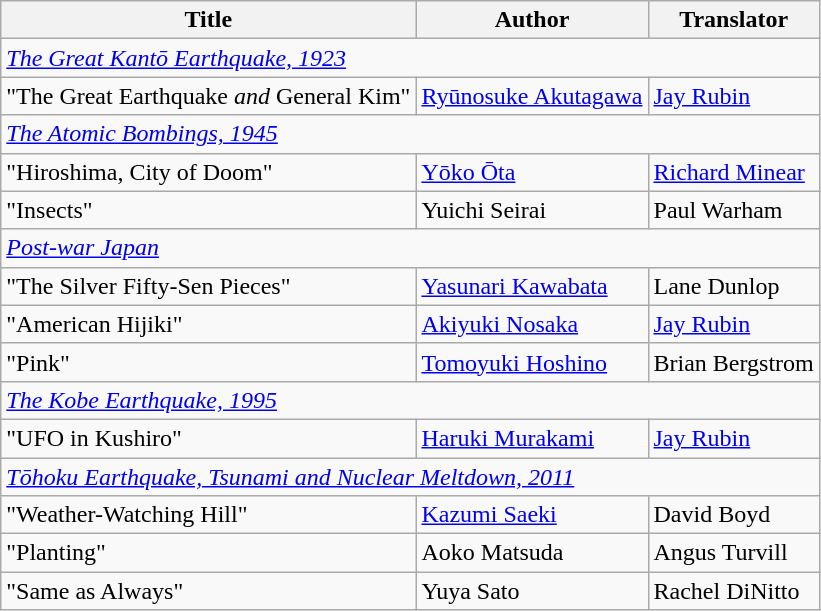<table class="wikitable">
<tr>
<th>Title</th>
<th>Author</th>
<th>Translator</th>
</tr>
<tr>
<td colspan="3"><a href='#'><em>The Great Kantō Earthquake, 1923</em></a></td>
</tr>
<tr>
<td>"The Great Earthquake <em>and</em> General Kim"</td>
<td><a href='#'>Ryūnosuke Akutagawa</a></td>
<td><a href='#'>Jay Rubin</a></td>
</tr>
<tr>
<td colspan="3"><a href='#'><em>The Atomic Bombings, 1945</em></a></td>
</tr>
<tr>
<td>"Hiroshima, City of Doom"</td>
<td><a href='#'>Yōko Ōta</a></td>
<td><a href='#'>Richard Minear</a></td>
</tr>
<tr>
<td>"Insects"</td>
<td>Yuichi Seirai</td>
<td>Paul Warham</td>
</tr>
<tr>
<td colspan="3"><a href='#'><em>Post-war Japan</em></a></td>
</tr>
<tr>
<td>"The Silver Fifty-Sen Pieces"</td>
<td><a href='#'>Yasunari Kawabata</a></td>
<td>Lane Dunlop</td>
</tr>
<tr>
<td>"American Hijiki"</td>
<td><a href='#'>Akiyuki Nosaka</a></td>
<td><a href='#'>Jay Rubin</a></td>
</tr>
<tr>
<td>"Pink"</td>
<td><a href='#'>Tomoyuki Hoshino</a></td>
<td>Brian Bergstrom</td>
</tr>
<tr>
<td colspan="3"><a href='#'><em>The Kobe Earthquake, 1995</em></a></td>
</tr>
<tr>
<td>"UFO in Kushiro"</td>
<td><a href='#'>Haruki Murakami</a></td>
<td><a href='#'>Jay Rubin</a></td>
</tr>
<tr>
<td colspan="3"><a href='#'><em>Tōhoku Earthquake, Tsunami and Nuclear Meltdown, 2011</em></a></td>
</tr>
<tr>
<td>"Weather-Watching Hill"</td>
<td><a href='#'>Kazumi Saeki</a></td>
<td>David Boyd</td>
</tr>
<tr>
<td>"Planting"</td>
<td>Aoko Matsuda</td>
<td>Angus Turvill</td>
</tr>
<tr>
<td>"Same as Always"</td>
<td>Yuya Sato</td>
<td>Rachel DiNitto</td>
</tr>
</table>
